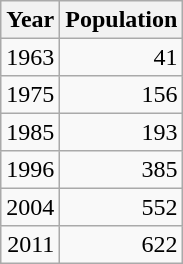<table class="wikitable" style="line-height:1.1em;">
<tr>
<th>Year</th>
<th>Population</th>
</tr>
<tr align="right">
<td>1963</td>
<td>41</td>
</tr>
<tr align="right">
<td>1975</td>
<td>156</td>
</tr>
<tr align="right">
<td>1985</td>
<td>193</td>
</tr>
<tr align="right">
<td>1996</td>
<td>385</td>
</tr>
<tr align="right">
<td>2004</td>
<td>552</td>
</tr>
<tr align="right">
<td>2011</td>
<td>622</td>
</tr>
</table>
